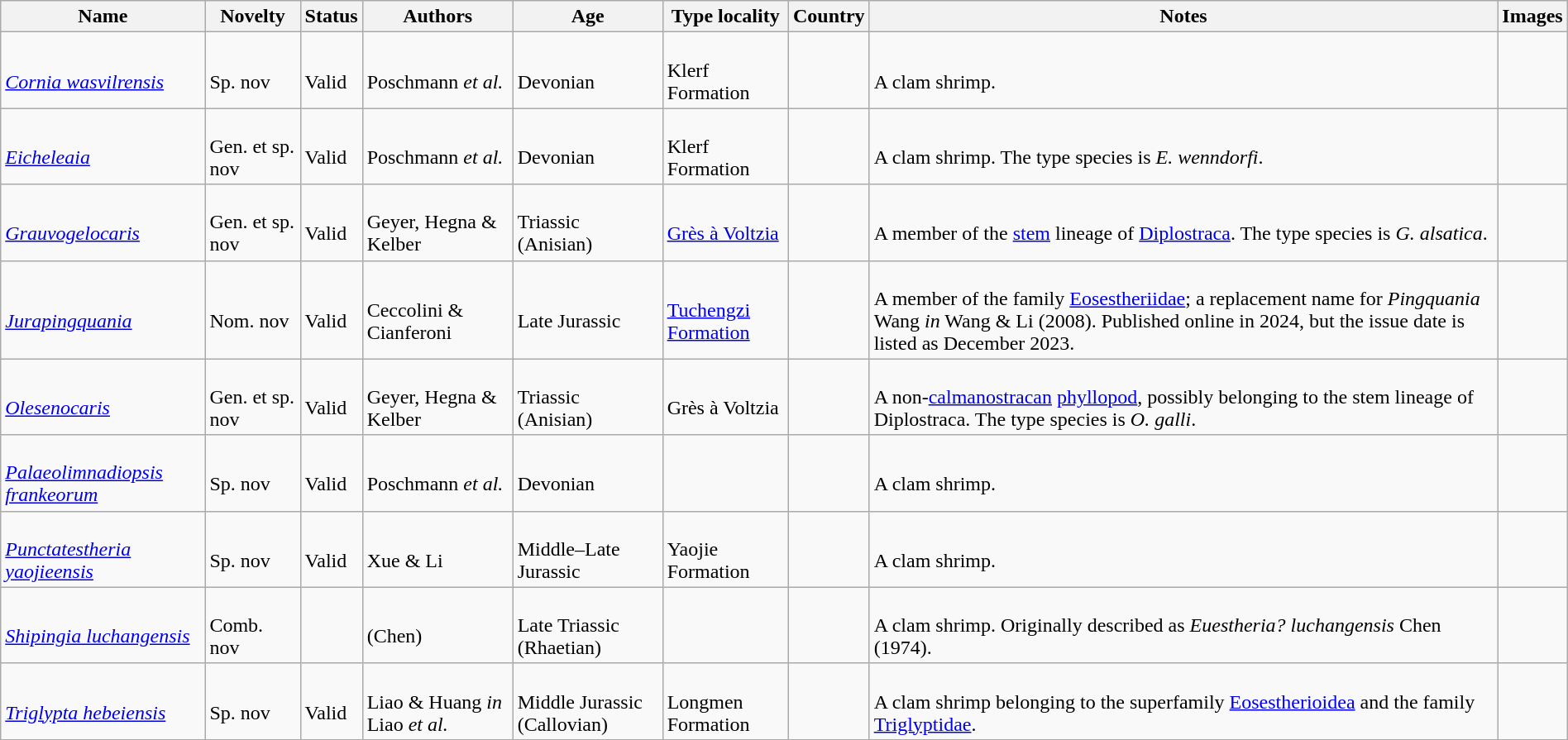<table class="wikitable sortable" align="center" width="100%">
<tr>
<th>Name</th>
<th>Novelty</th>
<th>Status</th>
<th>Authors</th>
<th>Age</th>
<th>Type locality</th>
<th>Country</th>
<th>Notes</th>
<th>Images</th>
</tr>
<tr>
<td><br><em><a href='#'>Cornia wasvilrensis</a></em></td>
<td><br>Sp. nov</td>
<td><br>Valid</td>
<td><br>Poschmann <em>et al.</em></td>
<td><br>Devonian</td>
<td><br>Klerf Formation</td>
<td><br></td>
<td><br>A clam shrimp.</td>
<td></td>
</tr>
<tr>
<td><br><em><a href='#'>Eicheleaia</a></em></td>
<td><br>Gen. et sp. nov</td>
<td><br>Valid</td>
<td><br>Poschmann <em>et al.</em></td>
<td><br>Devonian</td>
<td><br>Klerf Formation</td>
<td><br></td>
<td><br>A clam shrimp. The type species is <em>E. wenndorfi</em>.</td>
<td></td>
</tr>
<tr>
<td><br><em><a href='#'>Grauvogelocaris</a></em></td>
<td><br>Gen. et sp. nov</td>
<td><br>Valid</td>
<td><br>Geyer, Hegna & Kelber</td>
<td><br>Triassic (Anisian)</td>
<td><br><a href='#'>Grès à Voltzia</a></td>
<td><br></td>
<td><br>A member of the <a href='#'>stem</a> lineage of <a href='#'>Diplostraca</a>. The type species is <em>G. alsatica</em>.</td>
<td></td>
</tr>
<tr>
<td><br><em><a href='#'>Jurapingquania</a></em></td>
<td><br>Nom. nov</td>
<td><br>Valid</td>
<td><br>Ceccolini & Cianferoni</td>
<td><br>Late Jurassic</td>
<td><br><a href='#'>Tuchengzi Formation</a></td>
<td><br></td>
<td><br>A member of the family <a href='#'>Eosestheriidae</a>; a replacement name for <em>Pingquania</em> Wang <em>in</em> Wang & Li (2008). Published online in 2024, but the issue date is listed as December 2023.</td>
<td></td>
</tr>
<tr>
<td><br><em><a href='#'>Olesenocaris</a></em></td>
<td><br>Gen. et sp. nov</td>
<td><br>Valid</td>
<td><br>Geyer, Hegna & Kelber</td>
<td><br>Triassic (Anisian)</td>
<td><br>Grès à Voltzia</td>
<td><br></td>
<td><br>A non-<a href='#'>calmanostracan</a> <a href='#'>phyllopod</a>, possibly belonging to the stem lineage of Diplostraca. The type species is <em>O. galli</em>.</td>
<td></td>
</tr>
<tr>
<td><br><em><a href='#'>Palaeolimnadiopsis frankeorum</a></em></td>
<td><br>Sp. nov</td>
<td><br>Valid</td>
<td><br>Poschmann <em>et al.</em></td>
<td><br>Devonian</td>
<td></td>
<td><br></td>
<td><br>A clam shrimp.</td>
<td></td>
</tr>
<tr>
<td><br><em><a href='#'>Punctatestheria yaojieensis</a></em></td>
<td><br>Sp. nov</td>
<td><br>Valid</td>
<td><br>Xue & Li</td>
<td><br>Middle–Late Jurassic</td>
<td><br>Yaojie Formation</td>
<td><br></td>
<td><br>A clam shrimp.</td>
<td></td>
</tr>
<tr>
<td><br><em><a href='#'>Shipingia luchangensis</a></em></td>
<td><br>Comb. nov</td>
<td></td>
<td><br>(Chen)</td>
<td><br>Late Triassic (Rhaetian)</td>
<td></td>
<td><br></td>
<td><br>A clam shrimp. Originally described as <em>Euestheria? luchangensis</em> Chen (1974).</td>
<td></td>
</tr>
<tr>
<td><br><em><a href='#'>Triglypta hebeiensis</a></em></td>
<td><br>Sp. nov</td>
<td><br>Valid</td>
<td><br>Liao & Huang <em>in</em> Liao <em>et al.</em></td>
<td><br>Middle Jurassic (Callovian)</td>
<td><br>Longmen Formation</td>
<td><br></td>
<td><br>A clam shrimp belonging to the superfamily <a href='#'>Eosestherioidea</a> and the family <a href='#'>Triglyptidae</a>.</td>
<td></td>
</tr>
<tr>
</tr>
</table>
